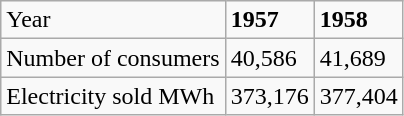<table class="wikitable">
<tr>
<td>Year</td>
<td><strong>1957</strong></td>
<td><strong>1958</strong></td>
</tr>
<tr>
<td>Number of consumers</td>
<td>40,586</td>
<td>41,689</td>
</tr>
<tr>
<td>Electricity sold MWh</td>
<td>373,176</td>
<td>377,404</td>
</tr>
</table>
